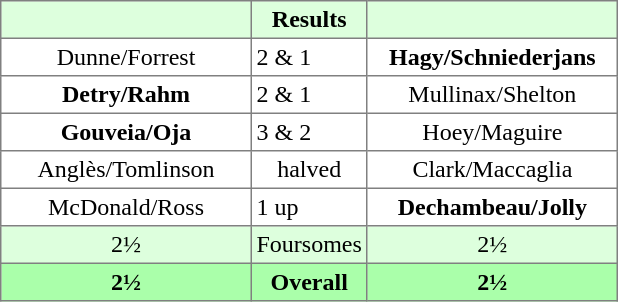<table border="1" cellpadding="3" style="border-collapse:collapse; text-align:center;">
<tr style="background:#ddffdd;">
<th width=160></th>
<th>Results</th>
<th width=160></th>
</tr>
<tr>
<td>Dunne/Forrest</td>
<td align=left> 2 & 1</td>
<td><strong>Hagy/Schniederjans</strong></td>
</tr>
<tr>
<td><strong>Detry/Rahm</strong></td>
<td align=left> 2 & 1</td>
<td>Mullinax/Shelton</td>
</tr>
<tr>
<td><strong>Gouveia/Oja</strong></td>
<td align=left> 3 & 2</td>
<td>Hoey/Maguire</td>
</tr>
<tr>
<td>Anglès/Tomlinson</td>
<td>halved</td>
<td>Clark/Maccaglia</td>
</tr>
<tr>
<td>McDonald/Ross</td>
<td align=left> 1 up</td>
<td><strong>Dechambeau/Jolly</strong></td>
</tr>
<tr style="background:#ddffdd;">
<td>2½</td>
<td>Foursomes</td>
<td>2½</td>
</tr>
<tr style="background:#aaffaa;">
<th>2½</th>
<th>Overall</th>
<th>2½</th>
</tr>
</table>
